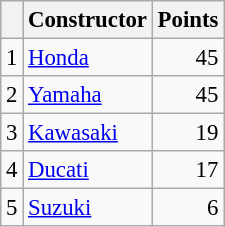<table class="wikitable" style="font-size: 95%;">
<tr>
<th></th>
<th>Constructor</th>
<th>Points</th>
</tr>
<tr>
<td align=center>1</td>
<td> <a href='#'>Honda</a></td>
<td align=right>45</td>
</tr>
<tr>
<td align=center>2</td>
<td> <a href='#'>Yamaha</a></td>
<td align=right>45</td>
</tr>
<tr>
<td align=center>3</td>
<td> <a href='#'>Kawasaki</a></td>
<td align=right>19</td>
</tr>
<tr>
<td align=center>4</td>
<td> <a href='#'>Ducati</a></td>
<td align=right>17</td>
</tr>
<tr>
<td align=center>5</td>
<td> <a href='#'>Suzuki</a></td>
<td align=right>6</td>
</tr>
</table>
